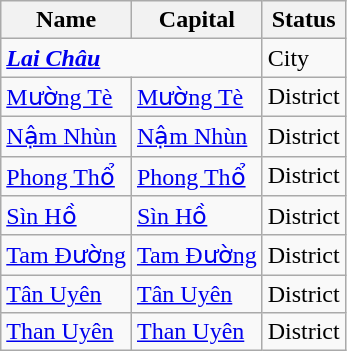<table class="wikitable sortable">
<tr>
<th>Name</th>
<th>Capital</th>
<th>Status</th>
</tr>
<tr>
<td colspan="2"><strong><em><a href='#'>Lai Châu</a></em></strong></td>
<td>City</td>
</tr>
<tr>
<td><a href='#'>Mường Tè</a></td>
<td><a href='#'>Mường Tè</a></td>
<td>District</td>
</tr>
<tr>
<td><a href='#'>Nậm Nhùn</a></td>
<td><a href='#'>Nậm Nhùn</a></td>
<td>District</td>
</tr>
<tr>
<td><a href='#'>Phong Thổ</a></td>
<td><a href='#'>Phong Thổ</a></td>
<td>District</td>
</tr>
<tr>
<td><a href='#'>Sìn Hồ</a></td>
<td><a href='#'>Sìn Hồ</a></td>
<td>District</td>
</tr>
<tr>
<td><a href='#'>Tam Đường</a></td>
<td><a href='#'>Tam Đường</a></td>
<td>District</td>
</tr>
<tr>
<td><a href='#'>Tân Uyên</a></td>
<td><a href='#'>Tân Uyên</a></td>
<td>District</td>
</tr>
<tr>
<td><a href='#'>Than Uyên</a></td>
<td><a href='#'>Than Uyên</a></td>
<td>District</td>
</tr>
</table>
